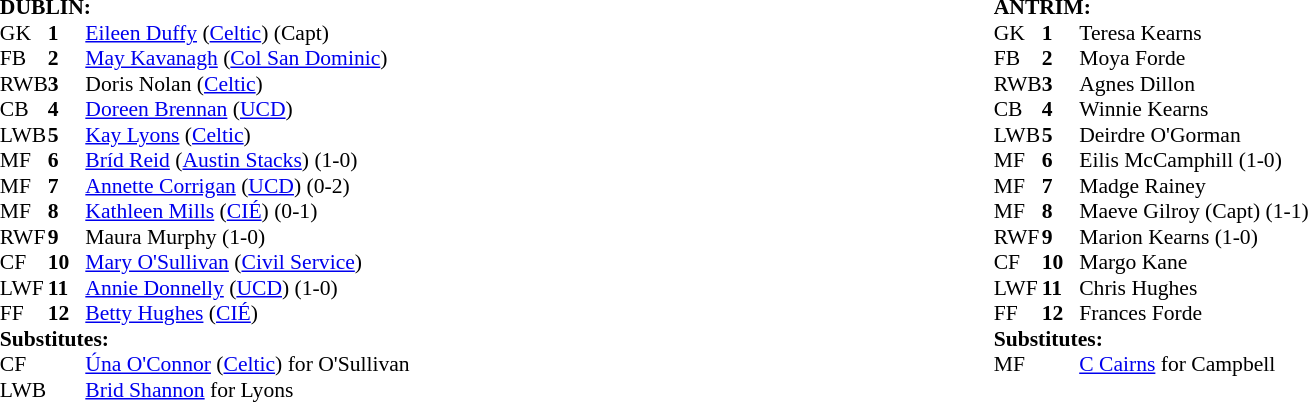<table width="100%">
<tr>
<td valign="top" width="50%"><br><table style="font-size: 90%" cellspacing="0" cellpadding="0" align=center>
<tr>
<td colspan="4"><strong>DUBLIN:</strong></td>
</tr>
<tr>
<th width="25"></th>
<th width="25"></th>
</tr>
<tr>
<td>GK</td>
<td><strong>1</strong></td>
<td><a href='#'>Eileen Duffy</a> (<a href='#'>Celtic</a>) (Capt)</td>
</tr>
<tr>
<td>FB</td>
<td><strong>2</strong></td>
<td><a href='#'>May Kavanagh</a> (<a href='#'>Col San Dominic</a>)</td>
</tr>
<tr>
<td>RWB</td>
<td><strong>3</strong></td>
<td>Doris Nolan (<a href='#'>Celtic</a>)</td>
</tr>
<tr>
<td>CB</td>
<td><strong>4</strong></td>
<td><a href='#'>Doreen Brennan</a> (<a href='#'>UCD</a>)</td>
</tr>
<tr>
<td>LWB</td>
<td><strong>5</strong></td>
<td><a href='#'>Kay Lyons</a> (<a href='#'>Celtic</a>) </td>
</tr>
<tr>
<td>MF</td>
<td><strong>6</strong></td>
<td><a href='#'>Bríd Reid</a> (<a href='#'>Austin Stacks</a>) (1-0)</td>
</tr>
<tr>
<td>MF</td>
<td><strong>7</strong></td>
<td><a href='#'>Annette Corrigan</a> (<a href='#'>UCD</a>) (0-2)</td>
</tr>
<tr>
<td>MF</td>
<td><strong>8</strong></td>
<td><a href='#'>Kathleen Mills</a> (<a href='#'>CIÉ</a>) (0-1)</td>
</tr>
<tr>
<td>RWF</td>
<td><strong>9</strong></td>
<td>Maura Murphy (1-0)</td>
</tr>
<tr>
<td>CF</td>
<td><strong>10</strong></td>
<td><a href='#'>Mary O'Sullivan</a> (<a href='#'>Civil Service</a>)</td>
</tr>
<tr>
<td>LWF</td>
<td><strong>11</strong></td>
<td><a href='#'>Annie Donnelly</a> (<a href='#'>UCD</a>) (1-0)</td>
</tr>
<tr>
<td>FF</td>
<td><strong>12</strong></td>
<td><a href='#'>Betty Hughes</a> (<a href='#'>CIÉ</a>)</td>
</tr>
<tr>
<td colspan=4><strong>Substitutes:</strong></td>
</tr>
<tr>
<td>CF</td>
<td></td>
<td><a href='#'>Úna O'Connor</a> (<a href='#'>Celtic</a>) for O'Sullivan </td>
</tr>
<tr>
</tr>
<tr>
<td>LWB</td>
<td></td>
<td><a href='#'>Brid Shannon</a> for Lyons </td>
</tr>
<tr>
</tr>
</table>
</td>
<td valign="top" width="50%"><br><table style="font-size: 90%" cellspacing="0" cellpadding="0" align=center>
<tr>
<td colspan="4"><strong>ANTRIM:</strong></td>
</tr>
<tr>
<th width="25"></th>
<th width="25"></th>
</tr>
<tr>
<td>GK</td>
<td><strong>1</strong></td>
<td>Teresa Kearns</td>
</tr>
<tr>
<td>FB</td>
<td><strong>2</strong></td>
<td>Moya Forde</td>
</tr>
<tr>
<td>RWB</td>
<td><strong>3</strong></td>
<td>Agnes Dillon</td>
</tr>
<tr>
<td>CB</td>
<td><strong>4</strong></td>
<td>Winnie Kearns</td>
</tr>
<tr>
<td>LWB</td>
<td><strong>5</strong></td>
<td>Deirdre O'Gorman</td>
</tr>
<tr>
<td>MF</td>
<td><strong>6</strong></td>
<td>Eilis McCamphill (1-0) </td>
</tr>
<tr>
<td>MF</td>
<td><strong>7</strong></td>
<td>Madge Rainey</td>
</tr>
<tr>
<td>MF</td>
<td><strong>8</strong></td>
<td>Maeve Gilroy (Capt) (1-1)</td>
</tr>
<tr>
<td>RWF</td>
<td><strong>9</strong></td>
<td>Marion Kearns (1-0)</td>
</tr>
<tr>
<td>CF</td>
<td><strong>10</strong></td>
<td>Margo Kane</td>
</tr>
<tr>
<td>LWF</td>
<td><strong>11</strong></td>
<td>Chris Hughes</td>
</tr>
<tr>
<td>FF</td>
<td><strong>12</strong></td>
<td>Frances Forde</td>
</tr>
<tr>
<td colspan=4><strong>Substitutes:</strong></td>
</tr>
<tr>
<td>MF</td>
<td></td>
<td><a href='#'>C Cairns</a> for Campbell </td>
</tr>
<tr>
</tr>
</table>
</td>
</tr>
</table>
